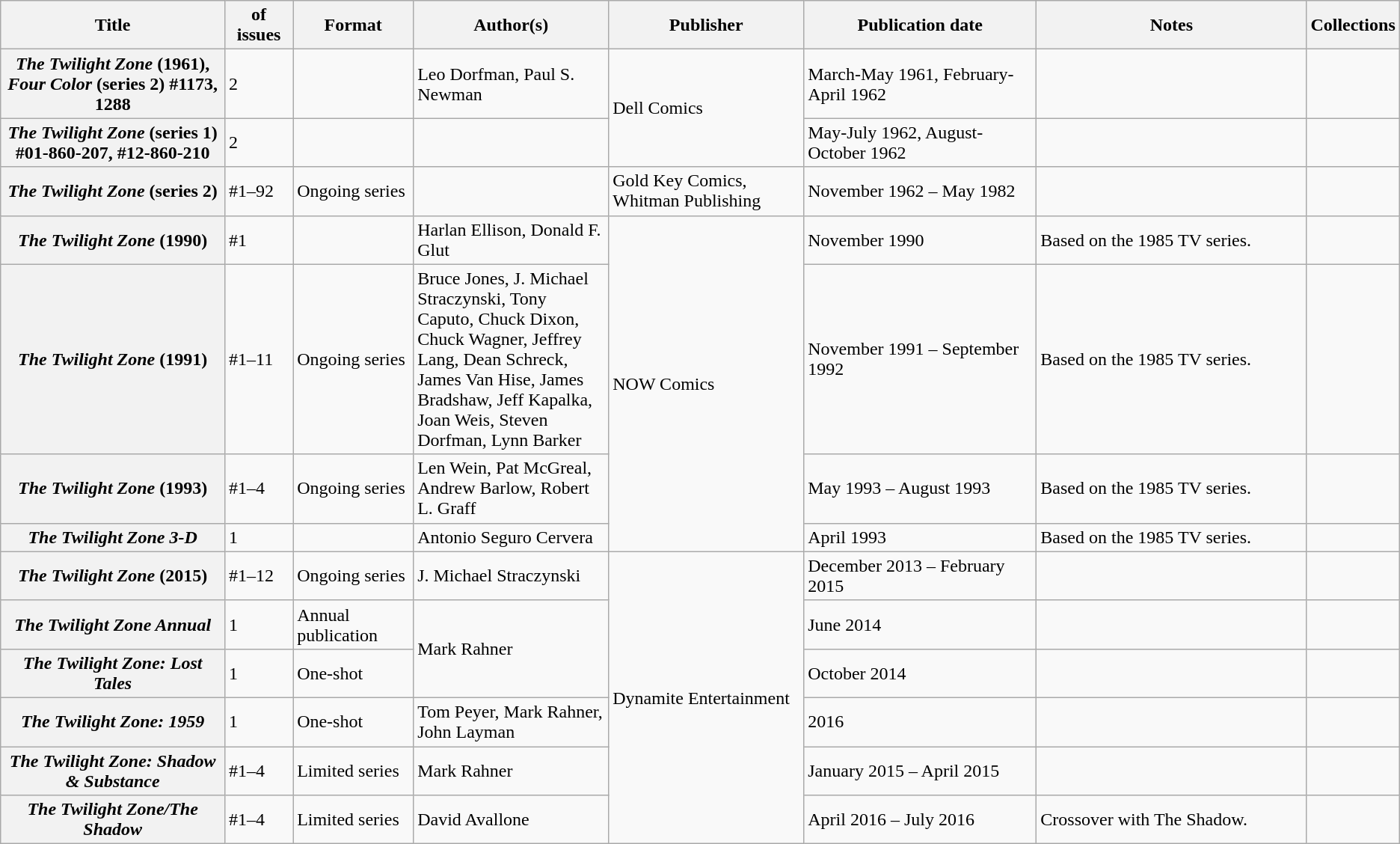<table class="wikitable">
<tr>
<th>Title</th>
<th style="width:40pt"> of issues</th>
<th style="width:75pt">Format</th>
<th style="width:125pt">Author(s)</th>
<th style="width:125pt">Publisher</th>
<th style="width:150pt">Publication date</th>
<th style="width:175pt">Notes</th>
<th>Collections</th>
</tr>
<tr>
<th><em>The Twilight Zone</em> (1961), <em>Four Color</em> (series 2) #1173, 1288</th>
<td>2</td>
<td></td>
<td>Leo Dorfman, Paul S. Newman</td>
<td rowspan="2">Dell Comics</td>
<td>March-May 1961, February-April 1962</td>
<td></td>
<td></td>
</tr>
<tr>
<th><em>The Twilight Zone</em> (series 1) #01-860-207, #12-860-210</th>
<td>2</td>
<td></td>
<td></td>
<td>May-July 1962, August-October 1962</td>
<td></td>
<td></td>
</tr>
<tr>
<th><em>The Twilight Zone</em> (series 2)</th>
<td>#1–92</td>
<td>Ongoing series</td>
<td></td>
<td>Gold Key Comics, Whitman Publishing</td>
<td>November 1962 – May 1982</td>
<td></td>
<td></td>
</tr>
<tr>
<th><em>The Twilight Zone</em> (1990)</th>
<td>#1</td>
<td></td>
<td>Harlan Ellison, Donald F. Glut</td>
<td rowspan="4">NOW Comics</td>
<td>November 1990</td>
<td>Based on the 1985 TV series.</td>
<td></td>
</tr>
<tr>
<th><em>The Twilight Zone</em> (1991)</th>
<td>#1–11</td>
<td>Ongoing series</td>
<td>Bruce Jones, J. Michael Straczynski, Tony Caputo, Chuck Dixon, Chuck Wagner, Jeffrey Lang, Dean Schreck, James Van Hise, James Bradshaw, Jeff Kapalka, Joan Weis, Steven Dorfman, Lynn Barker</td>
<td>November 1991 – September 1992</td>
<td>Based on the 1985 TV series.</td>
<td></td>
</tr>
<tr>
<th><em>The Twilight Zone</em> (1993)</th>
<td>#1–4</td>
<td>Ongoing series</td>
<td>Len Wein, Pat McGreal, Andrew Barlow, Robert L. Graff</td>
<td>May 1993 – August 1993</td>
<td>Based on the 1985 TV series.</td>
<td></td>
</tr>
<tr>
<th><em>The Twilight Zone 3-D</em></th>
<td>1</td>
<td></td>
<td>Antonio Seguro Cervera</td>
<td>April 1993</td>
<td>Based on the 1985 TV series.</td>
<td></td>
</tr>
<tr>
<th><em>The Twilight Zone</em> (2015)</th>
<td>#1–12</td>
<td>Ongoing series</td>
<td>J. Michael Straczynski</td>
<td rowspan="6">Dynamite Entertainment</td>
<td>December 2013 – February 2015</td>
<td></td>
<td></td>
</tr>
<tr>
<th><em>The Twilight Zone Annual</em></th>
<td>1</td>
<td>Annual publication</td>
<td rowspan="2">Mark Rahner</td>
<td>June 2014</td>
<td></td>
<td></td>
</tr>
<tr>
<th><em>The Twilight Zone: Lost Tales</em></th>
<td>1</td>
<td>One-shot</td>
<td>October 2014</td>
<td></td>
<td></td>
</tr>
<tr>
<th><em>The Twilight Zone: 1959</em></th>
<td>1</td>
<td>One-shot</td>
<td>Tom Peyer, Mark Rahner, John Layman</td>
<td>2016</td>
<td></td>
<td></td>
</tr>
<tr>
<th><em>The Twilight Zone: Shadow & Substance</em></th>
<td>#1–4</td>
<td>Limited series</td>
<td>Mark Rahner</td>
<td>January 2015 – April 2015</td>
<td></td>
<td></td>
</tr>
<tr>
<th><em>The Twilight Zone/The Shadow</em></th>
<td>#1–4</td>
<td>Limited series</td>
<td>David Avallone</td>
<td>April 2016 – July 2016</td>
<td>Crossover with The Shadow.</td>
<td></td>
</tr>
</table>
